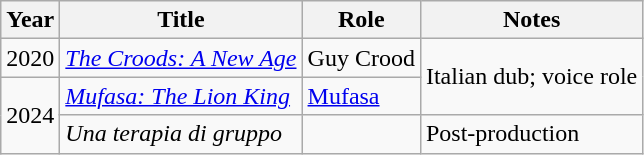<table class="wikitable plainrowheaders sortable">
<tr>
<th scope="col">Year</th>
<th scope="col">Title</th>
<th scope="col">Role</th>
<th scope="col" class="unsortable">Notes</th>
</tr>
<tr>
<td>2020</td>
<td><em><a href='#'>The Croods: A New Age</a></em></td>
<td>Guy Crood</td>
<td rowspan=2>Italian dub; voice role</td>
</tr>
<tr>
<td rowspan=2>2024</td>
<td><em><a href='#'>Mufasa: The Lion King</a></em></td>
<td><a href='#'>Mufasa</a></td>
</tr>
<tr>
<td><em>Una terapia di gruppo</em></td>
<td></td>
<td>Post-production</td>
</tr>
</table>
